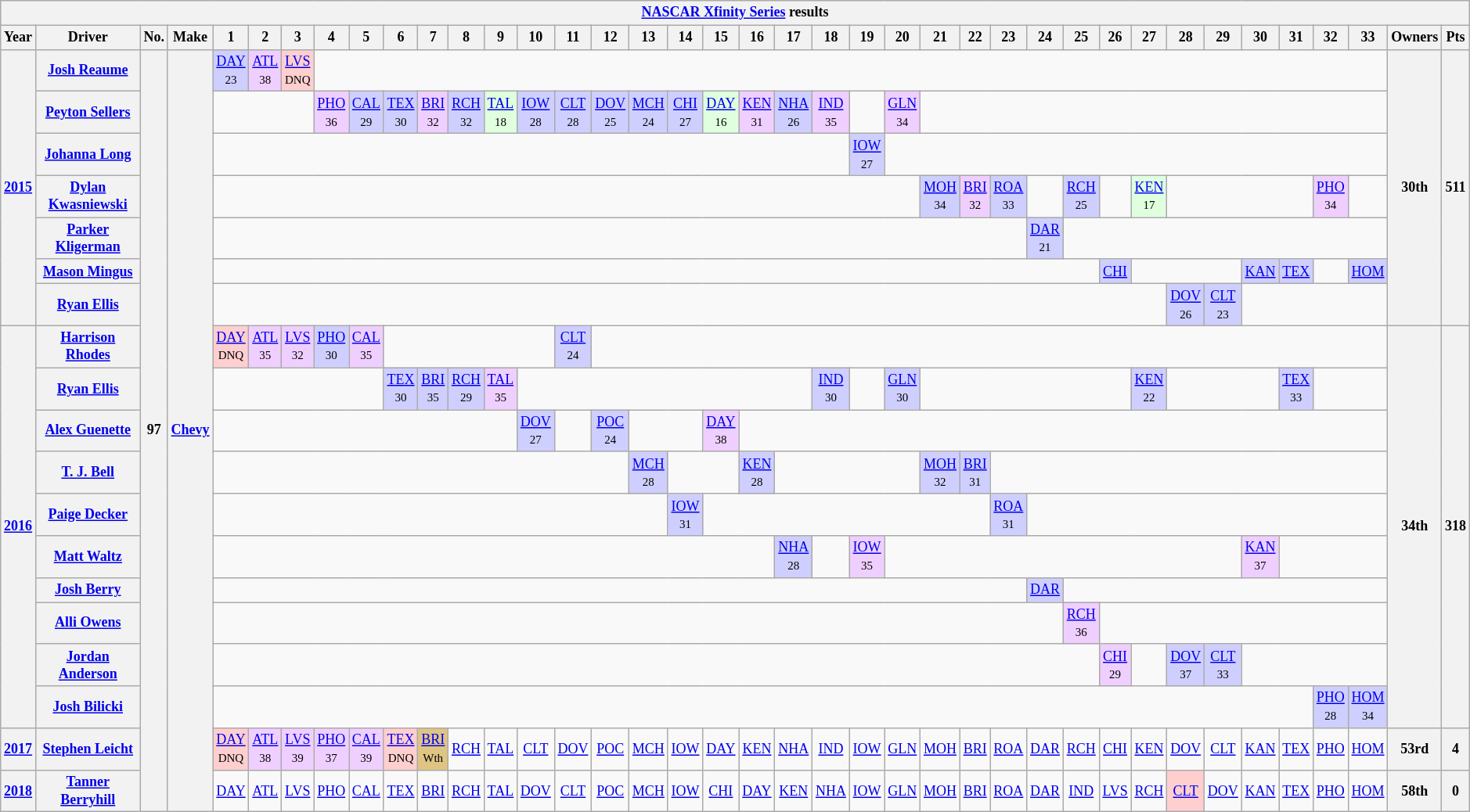<table class="wikitable" style="text-align:center; font-size:75%">
<tr>
<th colspan=45><a href='#'>NASCAR Xfinity Series</a> results</th>
</tr>
<tr>
<th>Year</th>
<th>Driver</th>
<th>No.</th>
<th>Make</th>
<th>1</th>
<th>2</th>
<th>3</th>
<th>4</th>
<th>5</th>
<th>6</th>
<th>7</th>
<th>8</th>
<th>9</th>
<th>10</th>
<th>11</th>
<th>12</th>
<th>13</th>
<th>14</th>
<th>15</th>
<th>16</th>
<th>17</th>
<th>18</th>
<th>19</th>
<th>20</th>
<th>21</th>
<th>22</th>
<th>23</th>
<th>24</th>
<th>25</th>
<th>26</th>
<th>27</th>
<th>28</th>
<th>29</th>
<th>30</th>
<th>31</th>
<th>32</th>
<th>33</th>
<th>Owners</th>
<th>Pts</th>
</tr>
<tr>
<th rowspan=7><a href='#'>2015</a></th>
<th><a href='#'>Josh Reaume</a></th>
<th rowspan=19>97</th>
<th rowspan=19><a href='#'>Chevy</a></th>
<td style="background:#CFCFFF;"><a href='#'>DAY</a><br><small>23</small></td>
<td style="background:#EFCFFF;"><a href='#'>ATL</a><br><small>38</small></td>
<td style="background:#FFCFCF;"><a href='#'>LVS</a><br><small>DNQ</small></td>
<td colspan=30></td>
<th rowspan=7>30th</th>
<th rowspan=7>511</th>
</tr>
<tr>
<th><a href='#'>Peyton Sellers</a></th>
<td colspan=3></td>
<td style="background:#EFCFFF;"><a href='#'>PHO</a><br><small>36</small></td>
<td style="background:#CFCFFF;"><a href='#'>CAL</a><br><small>29</small></td>
<td style="background:#CFCFFF;"><a href='#'>TEX</a><br><small>30</small></td>
<td style="background:#EFCFFF;"><a href='#'>BRI</a><br><small>32</small></td>
<td style="background:#CFCFFF;"><a href='#'>RCH</a><br><small>32</small></td>
<td style="background:#DFFFDF;"><a href='#'>TAL</a><br><small>18</small></td>
<td style="background:#CFCFFF;"><a href='#'>IOW</a><br><small>28</small></td>
<td style="background:#CFCFFF;"><a href='#'>CLT</a><br><small>28</small></td>
<td style="background:#CFCFFF;"><a href='#'>DOV</a><br><small>25</small></td>
<td style="background:#CFCFFF;"><a href='#'>MCH</a><br><small>24</small></td>
<td style="background:#CFCFFF;"><a href='#'>CHI</a><br><small>27</small></td>
<td style="background:#DFFFDF;"><a href='#'>DAY</a><br><small>16</small></td>
<td style="background:#EFCFFF;"><a href='#'>KEN</a><br><small>31</small></td>
<td style="background:#CFCFFF;"><a href='#'>NHA</a><br><small>26</small></td>
<td style="background:#EFCFFF;"><a href='#'>IND</a><br><small>35</small></td>
<td></td>
<td style="background:#EFCFFF;"><a href='#'>GLN</a><br><small>34</small></td>
<td colspan=13></td>
</tr>
<tr>
<th><a href='#'>Johanna Long</a></th>
<td colspan=18></td>
<td style="background:#CFCFFF;"><a href='#'>IOW</a><br><small>27</small></td>
<td colspan=14></td>
</tr>
<tr>
<th><a href='#'>Dylan Kwasniewski</a></th>
<td colspan=20></td>
<td style="background:#CFCFFF;"><a href='#'>MOH</a><br><small>34</small></td>
<td style="background:#EFCFFF;"><a href='#'>BRI</a><br><small>32</small></td>
<td style="background:#CFCFFF;"><a href='#'>ROA</a><br><small>33</small></td>
<td></td>
<td style="background:#CFCFFF;"><a href='#'>RCH</a><br><small>25</small></td>
<td></td>
<td style="background:#DFFFDF;"><a href='#'>KEN</a><br><small>17</small></td>
<td colspan=4></td>
<td style="background:#EFCFFF;"><a href='#'>PHO</a><br><small>34</small></td>
<td></td>
</tr>
<tr>
<th><a href='#'>Parker Kligerman</a></th>
<td colspan=23></td>
<td style="background:#CFCFFF;"><a href='#'>DAR</a><br><small>21</small></td>
<td colspan=9></td>
</tr>
<tr>
<th><a href='#'>Mason Mingus</a></th>
<td colspan=25></td>
<td style="background:#CFCFFF;"><a href='#'>CHI</a><br></td>
<td colspan=3></td>
<td style="background:#CFCFFF;"><a href='#'>KAN</a><br></td>
<td style="background:#CFCFFF;"><a href='#'>TEX</a><br></td>
<td></td>
<td style="background:#CFCFFF;"><a href='#'>HOM</a><br></td>
</tr>
<tr>
<th><a href='#'>Ryan Ellis</a></th>
<td colspan=27></td>
<td style="background:#CFCFFF;"><a href='#'>DOV</a><br><small>26</small></td>
<td style="background:#CFCFFF;"><a href='#'>CLT</a><br><small>23</small></td>
<td colspan=4></td>
</tr>
<tr>
<th rowspan=10><a href='#'>2016</a></th>
<th><a href='#'>Harrison Rhodes</a></th>
<td style="background:#FFCFCF;"><a href='#'>DAY</a><br><small>DNQ</small></td>
<td style="background:#EFCFFF;"><a href='#'>ATL</a><br><small>35</small></td>
<td style="background:#EFCFFF;"><a href='#'>LVS</a><br><small>32</small></td>
<td style="background:#CFCFFF;"><a href='#'>PHO</a><br><small>30</small></td>
<td style="background:#EFCFFF;"><a href='#'>CAL</a><br><small>35</small></td>
<td colspan=5></td>
<td style="background:#CFCFFF;"><a href='#'>CLT</a><br><small>24</small></td>
<td colspan=22></td>
<th rowspan=10>34th</th>
<th rowspan=10>318</th>
</tr>
<tr>
<th><a href='#'>Ryan Ellis</a></th>
<td colspan=5></td>
<td style="background:#CFCFFF;"><a href='#'>TEX</a><br><small>30</small></td>
<td style="background:#CFCFFF;"><a href='#'>BRI</a><br><small>35</small></td>
<td style="background:#CFCFFF;"><a href='#'>RCH</a><br><small>29</small></td>
<td style="background:#EFCFFF;"><a href='#'>TAL</a><br><small>35</small></td>
<td colspan=8></td>
<td style="background:#CFCFFF;"><a href='#'>IND</a><br><small>30</small></td>
<td></td>
<td style="background:#CFCFFF;"><a href='#'>GLN</a><br><small>30</small></td>
<td colspan=6></td>
<td style="background:#CFCFFF;"><a href='#'>KEN</a><br><small>22</small></td>
<td colspan=3></td>
<td style="background:#CFCFFF;"><a href='#'>TEX</a><br><small>33</small></td>
<td colspan=2></td>
</tr>
<tr>
<th><a href='#'>Alex Guenette</a></th>
<td colspan=9></td>
<td style="background:#CFCFFF;"><a href='#'>DOV</a><br><small>27</small></td>
<td></td>
<td style="background:#CFCFFF;"><a href='#'>POC</a><br><small>24</small></td>
<td colspan=2></td>
<td style="background:#EFCFFF;"><a href='#'>DAY</a><br><small>38</small></td>
<td colspan=18></td>
</tr>
<tr>
<th><a href='#'>T. J. Bell</a></th>
<td colspan=12></td>
<td style="background:#CFCFFF;"><a href='#'>MCH</a><br><small>28</small></td>
<td colspan=2></td>
<td style="background:#CFCFFF;"><a href='#'>KEN</a><br><small>28</small></td>
<td colspan=4></td>
<td style="background:#CFCFFF;"><a href='#'>MOH</a><br><small>32</small></td>
<td style="background:#CFCFFF;"><a href='#'>BRI</a><br><small>31</small></td>
<td colspan=14></td>
</tr>
<tr>
<th><a href='#'>Paige Decker</a></th>
<td colspan=13></td>
<td style="background:#CFCFFF;"><a href='#'>IOW</a><br><small>31</small></td>
<td colspan=8></td>
<td style="background:#CFCFFF;"><a href='#'>ROA</a><br><small>31</small></td>
<td colspan=10></td>
</tr>
<tr>
<th><a href='#'>Matt Waltz</a></th>
<td colspan=16></td>
<td style="background:#CFCFFF;"><a href='#'>NHA</a><br><small>28</small></td>
<td></td>
<td style="background:#EFCFFF;"><a href='#'>IOW</a><br><small>35</small></td>
<td colspan=10></td>
<td style="background:#EFCFFF;"><a href='#'>KAN</a><br><small>37</small></td>
<td colspan=3></td>
</tr>
<tr>
<th><a href='#'>Josh Berry</a></th>
<td colspan=23></td>
<td style="background:#CFCFFF;"><a href='#'>DAR</a><br></td>
<td colspan=9></td>
</tr>
<tr>
<th><a href='#'>Alli Owens</a></th>
<td colspan=24></td>
<td style="background:#EFCFFF;"><a href='#'>RCH</a><br><small>36</small></td>
<td colspan=8></td>
</tr>
<tr>
<th><a href='#'>Jordan Anderson</a></th>
<td colspan=25></td>
<td style="background:#EFCFFF;"><a href='#'>CHI</a><br><small>29</small></td>
<td></td>
<td style="background:#CFCFFF;"><a href='#'>DOV</a><br><small>37</small></td>
<td style="background:#CFCFFF;"><a href='#'>CLT</a><br><small>33</small></td>
<td colspan=4></td>
</tr>
<tr>
<th><a href='#'>Josh Bilicki</a></th>
<td colspan=31></td>
<td style="background:#CFCFFF;"><a href='#'>PHO</a><br><small>28</small></td>
<td style="background:#CFCFFF;"><a href='#'>HOM</a><br><small>34</small></td>
</tr>
<tr>
<th><a href='#'>2017</a></th>
<th><a href='#'>Stephen Leicht</a></th>
<td style="background:#FFCFCF;"><a href='#'>DAY</a><br><small>DNQ</small></td>
<td style="background:#EFCFFF;"><a href='#'>ATL</a><br><small>38</small></td>
<td style="background:#EFCFFF;"><a href='#'>LVS</a><br><small>39</small></td>
<td style="background:#EFCFFF;"><a href='#'>PHO</a><br><small>37</small></td>
<td style="background:#EFCFFF;"><a href='#'>CAL</a><br><small>39</small></td>
<td style="background:#FFCFCF;"><a href='#'>TEX</a><br><small>DNQ</small></td>
<td style="background:#DFC484;"><a href='#'>BRI</a><br><small>Wth</small></td>
<td><a href='#'>RCH</a></td>
<td><a href='#'>TAL</a></td>
<td><a href='#'>CLT</a></td>
<td><a href='#'>DOV</a></td>
<td><a href='#'>POC</a></td>
<td><a href='#'>MCH</a></td>
<td><a href='#'>IOW</a></td>
<td><a href='#'>DAY</a></td>
<td><a href='#'>KEN</a></td>
<td><a href='#'>NHA</a></td>
<td><a href='#'>IND</a></td>
<td><a href='#'>IOW</a></td>
<td><a href='#'>GLN</a></td>
<td><a href='#'>MOH</a></td>
<td><a href='#'>BRI</a></td>
<td><a href='#'>ROA</a></td>
<td><a href='#'>DAR</a></td>
<td><a href='#'>RCH</a></td>
<td><a href='#'>CHI</a></td>
<td><a href='#'>KEN</a></td>
<td><a href='#'>DOV</a></td>
<td><a href='#'>CLT</a></td>
<td><a href='#'>KAN</a></td>
<td><a href='#'>TEX</a></td>
<td><a href='#'>PHO</a></td>
<td><a href='#'>HOM</a></td>
<th>53rd</th>
<th>4</th>
</tr>
<tr>
<th><a href='#'>2018</a></th>
<th><a href='#'>Tanner Berryhill</a></th>
<td><a href='#'>DAY</a></td>
<td><a href='#'>ATL</a></td>
<td><a href='#'>LVS</a></td>
<td><a href='#'>PHO</a></td>
<td><a href='#'>CAL</a></td>
<td><a href='#'>TEX</a></td>
<td><a href='#'>BRI</a></td>
<td><a href='#'>RCH</a></td>
<td><a href='#'>TAL</a></td>
<td><a href='#'>DOV</a></td>
<td><a href='#'>CLT</a></td>
<td><a href='#'>POC</a></td>
<td><a href='#'>MCH</a></td>
<td><a href='#'>IOW</a></td>
<td><a href='#'>CHI</a></td>
<td><a href='#'>DAY</a></td>
<td><a href='#'>KEN</a></td>
<td><a href='#'>NHA</a></td>
<td><a href='#'>IOW</a></td>
<td><a href='#'>GLN</a></td>
<td><a href='#'>MOH</a></td>
<td><a href='#'>BRI</a></td>
<td><a href='#'>ROA</a></td>
<td><a href='#'>DAR</a></td>
<td><a href='#'>IND</a></td>
<td><a href='#'>LVS</a></td>
<td><a href='#'>RCH</a></td>
<td style="background:#FFCFCF;"><a href='#'>CLT</a><br></td>
<td><a href='#'>DOV</a></td>
<td><a href='#'>KAN</a></td>
<td><a href='#'>TEX</a></td>
<td><a href='#'>PHO</a></td>
<td><a href='#'>HOM</a></td>
<th>58th</th>
<th>0</th>
</tr>
</table>
